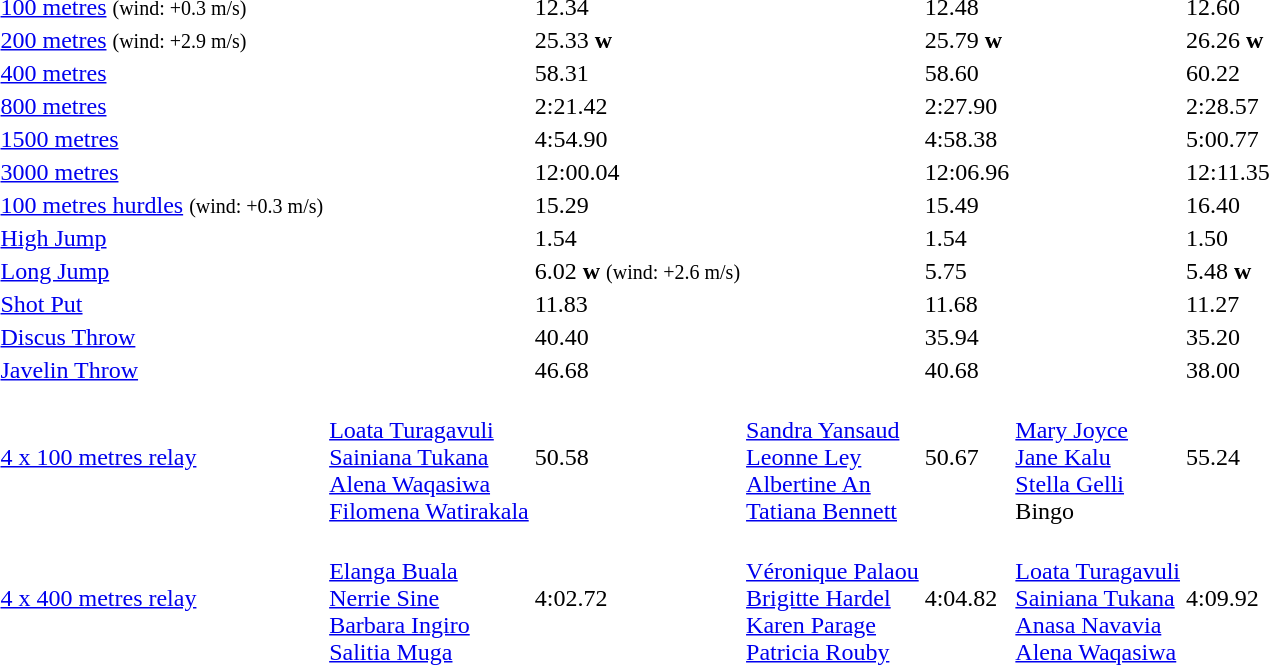<table>
<tr>
<td><a href='#'>100 metres</a> <small>(wind: +0.3 m/s)</small></td>
<td></td>
<td>12.34</td>
<td></td>
<td>12.48</td>
<td></td>
<td>12.60</td>
</tr>
<tr>
<td><a href='#'>200 metres</a> <small>(wind: +2.9 m/s)</small></td>
<td></td>
<td>25.33 <strong>w</strong></td>
<td></td>
<td>25.79 <strong>w</strong></td>
<td></td>
<td>26.26 <strong>w</strong></td>
</tr>
<tr>
<td><a href='#'>400 metres</a></td>
<td></td>
<td>58.31</td>
<td></td>
<td>58.60</td>
<td></td>
<td>60.22</td>
</tr>
<tr>
<td><a href='#'>800 metres</a></td>
<td></td>
<td>2:21.42</td>
<td></td>
<td>2:27.90</td>
<td></td>
<td>2:28.57</td>
</tr>
<tr>
<td><a href='#'>1500 metres</a></td>
<td></td>
<td>4:54.90</td>
<td></td>
<td>4:58.38</td>
<td></td>
<td>5:00.77</td>
</tr>
<tr>
<td><a href='#'>3000 metres</a></td>
<td></td>
<td>12:00.04</td>
<td></td>
<td>12:06.96</td>
<td></td>
<td>12:11.35</td>
</tr>
<tr>
<td><a href='#'>100 metres hurdles</a> <small>(wind: +0.3 m/s)</small></td>
<td></td>
<td>15.29</td>
<td></td>
<td>15.49</td>
<td></td>
<td>16.40</td>
</tr>
<tr>
<td><a href='#'>High Jump</a></td>
<td></td>
<td>1.54</td>
<td></td>
<td>1.54</td>
<td></td>
<td>1.50</td>
</tr>
<tr>
<td><a href='#'>Long Jump</a></td>
<td></td>
<td>6.02 <strong>w</strong> <small>(wind: +2.6 m/s)</small></td>
<td></td>
<td>5.75</td>
<td></td>
<td>5.48 <strong>w</strong></td>
</tr>
<tr>
<td><a href='#'>Shot Put</a></td>
<td></td>
<td>11.83</td>
<td></td>
<td>11.68</td>
<td></td>
<td>11.27</td>
</tr>
<tr>
<td><a href='#'>Discus Throw</a></td>
<td></td>
<td>40.40</td>
<td></td>
<td>35.94</td>
<td></td>
<td>35.20</td>
</tr>
<tr>
<td><a href='#'>Javelin Throw</a></td>
<td></td>
<td>46.68</td>
<td></td>
<td>40.68</td>
<td></td>
<td>38.00</td>
</tr>
<tr>
<td><a href='#'>4 x 100 metres relay</a></td>
<td> <br> <a href='#'>Loata Turagavuli</a> <br> <a href='#'>Sainiana Tukana</a>  <br> <a href='#'>Alena Waqasiwa</a> <br> <a href='#'>Filomena Watirakala</a></td>
<td>50.58</td>
<td> <br> <a href='#'>Sandra Yansaud</a> <br> <a href='#'>Leonne Ley</a>  <br> <a href='#'>Albertine An</a> <br> <a href='#'>Tatiana Bennett</a></td>
<td>50.67</td>
<td> <br> <a href='#'>Mary Joyce</a> <br> <a href='#'>Jane Kalu</a>  <br> <a href='#'>Stella Gelli</a> <br> Bingo</td>
<td>55.24</td>
</tr>
<tr>
<td><a href='#'>4 x 400 metres relay</a></td>
<td> <br> <a href='#'>Elanga Buala</a> <br> <a href='#'>Nerrie Sine</a>  <br> <a href='#'>Barbara Ingiro</a> <br> <a href='#'>Salitia Muga</a></td>
<td>4:02.72</td>
<td> <br> <a href='#'>Véronique Palaou</a> <br> <a href='#'>Brigitte Hardel</a>  <br> <a href='#'>Karen Parage</a> <br> <a href='#'>Patricia Rouby</a></td>
<td>4:04.82</td>
<td> <br> <a href='#'>Loata Turagavuli</a> <br> <a href='#'>Sainiana Tukana</a>  <br> <a href='#'>Anasa Navavia</a> <br> <a href='#'>Alena Waqasiwa</a></td>
<td>4:09.92</td>
</tr>
</table>
